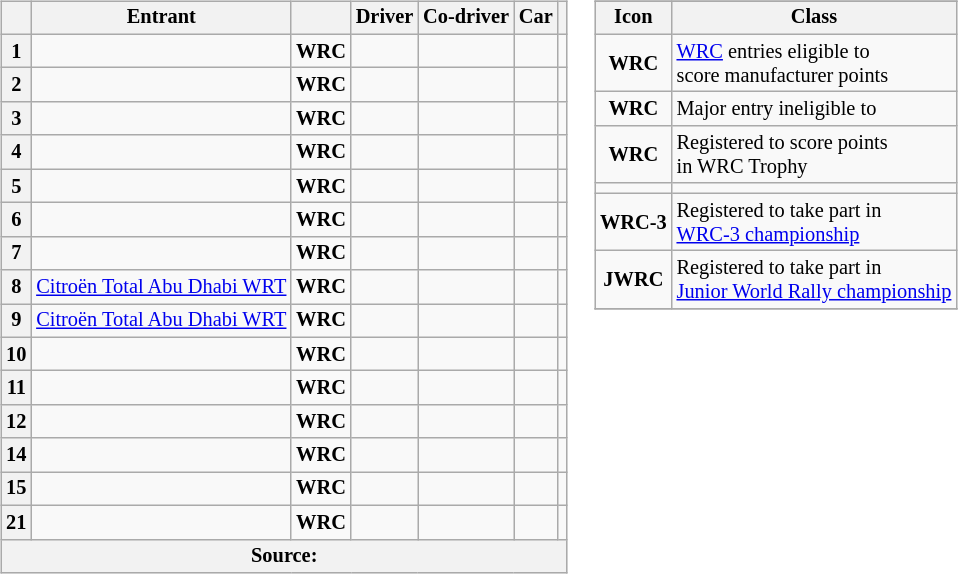<table>
<tr>
<td><br><table class="wikitable plainrowheaders sortable" style="font-size: 85%">
<tr>
<th scope=col></th>
<th scope=col>Entrant</th>
<th scope=col></th>
<th scope=col>Driver</th>
<th scope=col>Co-driver</th>
<th scope=col>Car</th>
<th scope=col></th>
</tr>
<tr>
<th scope=row style="text-align: center;">1</th>
<td></td>
<td align="center"><strong><span>WRC</span></strong></td>
<td></td>
<td></td>
<td></td>
<td align="center"></td>
</tr>
<tr>
<th scope=row style="text-align: center;">2</th>
<td></td>
<td align="center"><strong><span>WRC</span></strong></td>
<td></td>
<td></td>
<td></td>
<td align="center"></td>
</tr>
<tr>
<th scope=row style="text-align: center;">3</th>
<td></td>
<td align="center"><strong><span>WRC</span></strong></td>
<td></td>
<td></td>
<td></td>
<td align="center"></td>
</tr>
<tr>
<th scope=row style="text-align: center;">4</th>
<td></td>
<td align="center"><strong><span>WRC</span></strong></td>
<td></td>
<td></td>
<td></td>
<td align="center"></td>
</tr>
<tr>
<th scope=row style="text-align: center;">5</th>
<td></td>
<td align="center"><strong><span>WRC</span></strong></td>
<td></td>
<td></td>
<td></td>
<td align="center"></td>
</tr>
<tr>
<th scope=row style="text-align: center;">6</th>
<td></td>
<td align="center"><strong><span>WRC</span></strong></td>
<td></td>
<td></td>
<td></td>
<td align="center"></td>
</tr>
<tr>
<th scope=row style="text-align: center;">7</th>
<td></td>
<td align="center"><strong><span>WRC</span></strong></td>
<td></td>
<td></td>
<td></td>
<td align="center"></td>
</tr>
<tr>
<th scope=row style="text-align: center;">8</th>
<td> <a href='#'>Citroën Total Abu Dhabi WRT</a></td>
<td align="center"><strong><span>WRC</span></strong></td>
<td></td>
<td></td>
<td></td>
<td align="center"></td>
</tr>
<tr>
<th scope=row style="text-align: center;">9</th>
<td> <a href='#'>Citroën Total Abu Dhabi WRT</a></td>
<td align="center"><strong><span>WRC</span></strong></td>
<td></td>
<td></td>
<td></td>
<td align="center"></td>
</tr>
<tr>
<th scope=row style="text-align: center;">10</th>
<td></td>
<td align="center"><strong><span>WRC</span></strong></td>
<td></td>
<td></td>
<td></td>
<td align="center"></td>
</tr>
<tr>
<th scope=row style="text-align: center;">11</th>
<td></td>
<td align="center"><strong><span>WRC</span></strong></td>
<td></td>
<td></td>
<td></td>
<td align="center"></td>
</tr>
<tr>
<th scope=row style="text-align: center;">12</th>
<td></td>
<td align="center"><strong><span>WRC</span></strong></td>
<td></td>
<td></td>
<td></td>
<td align="center"></td>
</tr>
<tr>
<th scope=row style="text-align: center;">14</th>
<td></td>
<td align="center"><strong><span>WRC</span></strong></td>
<td></td>
<td></td>
<td></td>
<td align="center"></td>
</tr>
<tr>
<th scope=row style="text-align: center;">15</th>
<td></td>
<td align="center"><strong><span>WRC</span></strong></td>
<td></td>
<td></td>
<td></td>
<td align="center"></td>
</tr>
<tr>
<th scope=row style="text-align: center;">21</th>
<td></td>
<td align="center"><strong><span>WRC</span></strong></td>
<td></td>
<td></td>
<td></td>
<td align="center"></td>
</tr>
<tr>
<th colspan="7">Source:</th>
</tr>
</table>
</td>
<td valign="top"><br><table align="right" class="wikitable" style="font-size: 85%;">
<tr>
</tr>
<tr>
<th>Icon</th>
<th>Class</th>
</tr>
<tr>
<td align="center"><strong><span>WRC</span></strong></td>
<td><a href='#'>WRC</a> entries eligible to<br>score manufacturer points</td>
</tr>
<tr>
<td align="center"><strong><span>WRC</span></strong></td>
<td>Major entry ineligible to<br></td>
</tr>
<tr>
<td align="center"><strong><span>WRC</span></strong></td>
<td>Registered to score points<br> in WRC Trophy</td>
</tr>
<tr>
<td align="center"><strong><span></span></strong></td>
<td></td>
</tr>
<tr>
<td align="center"><strong><span>WRC-3</span></strong></td>
<td>Registered to take part in<br><a href='#'>WRC-3 championship</a></td>
</tr>
<tr>
<td align="center"><strong><span>JWRC</span></strong></td>
<td>Registered to take part in<br><a href='#'>Junior World Rally championship</a></td>
</tr>
<tr>
</tr>
</table>
</td>
</tr>
</table>
